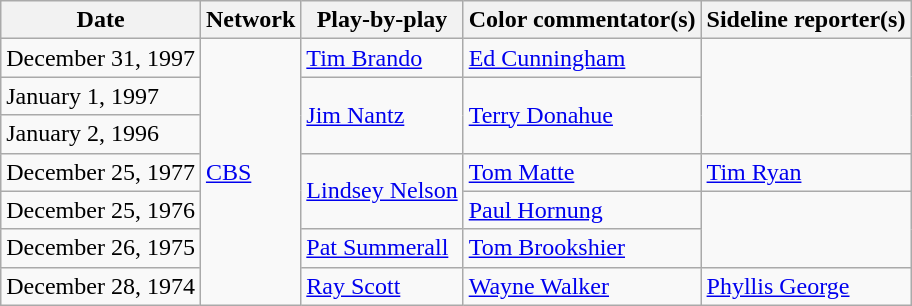<table class="wikitable">
<tr>
<th>Date</th>
<th>Network</th>
<th>Play-by-play</th>
<th>Color commentator(s)</th>
<th>Sideline reporter(s)</th>
</tr>
<tr>
<td>December 31, 1997</td>
<td rowspan=7><a href='#'>CBS</a></td>
<td><a href='#'>Tim Brando</a></td>
<td><a href='#'>Ed Cunningham</a></td>
</tr>
<tr>
<td>January 1, 1997</td>
<td rowspan=2><a href='#'>Jim Nantz</a></td>
<td rowspan=2><a href='#'>Terry Donahue</a></td>
</tr>
<tr>
<td>January 2, 1996</td>
</tr>
<tr>
<td>December 25, 1977</td>
<td rowspan=2><a href='#'>Lindsey Nelson</a></td>
<td><a href='#'>Tom Matte</a></td>
<td><a href='#'>Tim Ryan</a></td>
</tr>
<tr>
<td>December 25, 1976</td>
<td><a href='#'>Paul Hornung</a></td>
</tr>
<tr>
<td>December 26, 1975</td>
<td><a href='#'>Pat Summerall</a></td>
<td><a href='#'>Tom Brookshier</a></td>
</tr>
<tr>
<td>December 28, 1974</td>
<td rowspan=2><a href='#'>Ray Scott</a></td>
<td rowspan=2><a href='#'>Wayne Walker</a></td>
<td><a href='#'>Phyllis George</a></td>
</tr>
</table>
